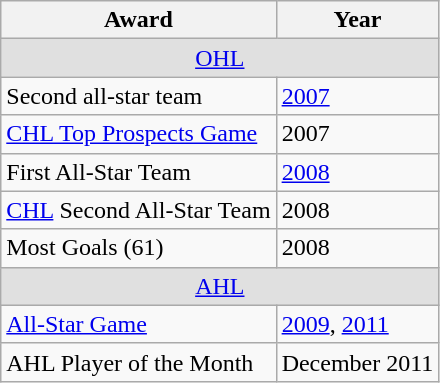<table class="wikitable">
<tr>
<th>Award</th>
<th>Year</th>
</tr>
<tr ALIGN="center" bgcolor="#e0e0e0">
<td colspan="3"><a href='#'>OHL</a></td>
</tr>
<tr>
<td>Second all-star team</td>
<td><a href='#'>2007</a></td>
</tr>
<tr>
<td><a href='#'>CHL Top Prospects Game</a></td>
<td>2007</td>
</tr>
<tr>
<td>First All-Star Team</td>
<td><a href='#'>2008</a></td>
</tr>
<tr>
<td><a href='#'>CHL</a> Second All-Star Team</td>
<td>2008</td>
</tr>
<tr>
<td>Most Goals (61)</td>
<td>2008</td>
</tr>
<tr ALIGN="center" bgcolor="#e0e0e0">
<td colspan="3"><a href='#'>AHL</a></td>
</tr>
<tr>
<td><a href='#'>All-Star Game</a></td>
<td><a href='#'>2009</a>, <a href='#'>2011</a></td>
</tr>
<tr>
<td>AHL Player of the Month</td>
<td>December 2011</td>
</tr>
</table>
